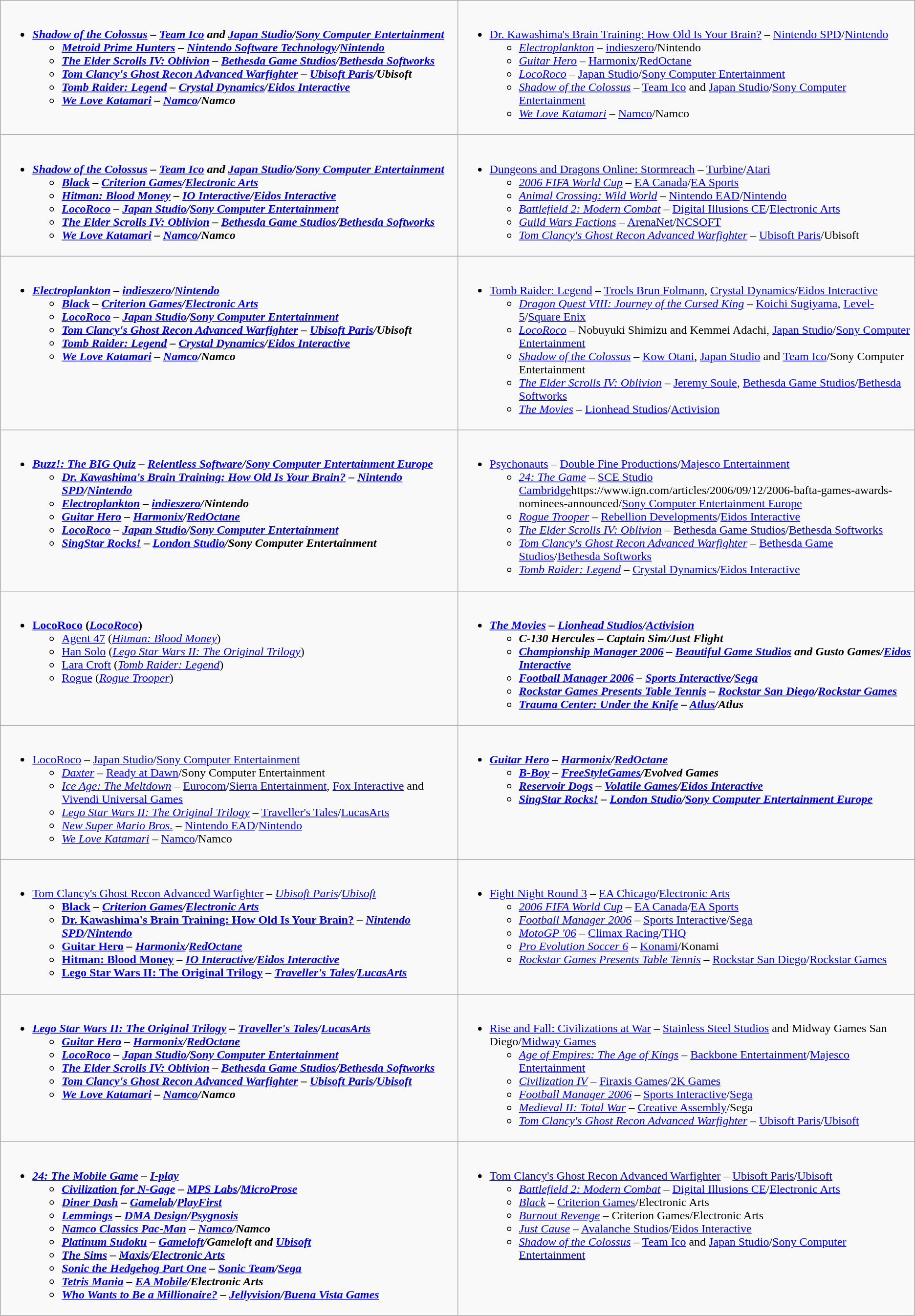<table class=wikitable>
<tr>
<td valign="top" width="50%"><br><ul><li><strong><em><a href='#'>Shadow of the Colossus</a><em> – <a href='#'>Team Ico</a> and <a href='#'>Japan Studio</a>/<a href='#'>Sony Computer Entertainment</a><strong><ul><li></em><a href='#'>Metroid Prime Hunters</a><em> – <a href='#'>Nintendo Software Technology</a>/<a href='#'>Nintendo</a></li><li></em><a href='#'>The Elder Scrolls IV: Oblivion</a><em> – <a href='#'>Bethesda Game Studios</a>/<a href='#'>Bethesda Softworks</a></li><li></em><a href='#'>Tom Clancy's Ghost Recon Advanced Warfighter</a><em> – <a href='#'>Ubisoft Paris</a>/Ubisoft</li><li></em><a href='#'>Tomb Raider: Legend</a><em> – <a href='#'>Crystal Dynamics</a>/<a href='#'>Eidos Interactive</a></li><li></em><a href='#'>We Love Katamari</a><em> – <a href='#'>Namco</a>/Namco</li></ul></li></ul></td>
<td valign="top"><br><ul><li></em></strong><a href='#'>Dr. Kawashima's Brain Training: How Old Is Your Brain?</a></em> – <a href='#'>Nintendo SPD</a>/<a href='#'>Nintendo</a></strong><ul><li><em><a href='#'>Electroplankton</a></em> – <a href='#'>indieszero</a>/Nintendo</li><li><em><a href='#'>Guitar Hero</a></em> – <a href='#'>Harmonix</a>/<a href='#'>RedOctane</a></li><li><em><a href='#'>LocoRoco</a></em> – <a href='#'>Japan Studio</a>/<a href='#'>Sony Computer Entertainment</a></li><li><em><a href='#'>Shadow of the Colossus</a></em> – <a href='#'>Team Ico</a> and <a href='#'>Japan Studio</a>/<a href='#'>Sony Computer Entertainment</a></li><li><em><a href='#'>We Love Katamari</a></em> – <a href='#'>Namco</a>/Namco</li></ul></li></ul></td>
</tr>
<tr>
<td valign="top" width="50%"><br><ul><li><strong><em><a href='#'>Shadow of the Colossus</a><em> – <a href='#'>Team Ico</a> and <a href='#'>Japan Studio</a>/<a href='#'>Sony Computer Entertainment</a><strong><ul><li></em><a href='#'>Black</a><em> – <a href='#'>Criterion Games</a>/<a href='#'>Electronic Arts</a></li><li></em><a href='#'>Hitman: Blood Money</a><em> – <a href='#'>IO Interactive</a>/<a href='#'>Eidos Interactive</a></li><li></em><a href='#'>LocoRoco</a><em> – <a href='#'>Japan Studio</a>/<a href='#'>Sony Computer Entertainment</a></li><li></em><a href='#'>The Elder Scrolls IV: Oblivion</a><em> – <a href='#'>Bethesda Game Studios</a>/<a href='#'>Bethesda Softworks</a></li><li></em><a href='#'>We Love Katamari</a><em> – <a href='#'>Namco</a>/Namco</li></ul></li></ul></td>
<td valign="top"><br><ul><li></em></strong><a href='#'>Dungeons and Dragons Online: Stormreach</a></em> – <a href='#'>Turbine</a>/<a href='#'>Atari</a></strong><ul><li><em><a href='#'>2006 FIFA World Cup</a></em> – <a href='#'>EA Canada</a>/<a href='#'>EA Sports</a></li><li><em><a href='#'>Animal Crossing: Wild World</a></em> – <a href='#'>Nintendo EAD</a>/<a href='#'>Nintendo</a></li><li><em><a href='#'>Battlefield 2: Modern Combat</a></em> – <a href='#'>Digital Illusions CE</a>/<a href='#'>Electronic Arts</a></li><li><em><a href='#'>Guild Wars Factions</a></em> – <a href='#'>ArenaNet</a>/<a href='#'>NCSOFT</a></li><li><em><a href='#'>Tom Clancy's Ghost Recon Advanced Warfighter</a></em> – <a href='#'>Ubisoft Paris</a>/Ubisoft</li></ul></li></ul></td>
</tr>
<tr>
<td valign="top" width="50%"><br><ul><li><strong><em><a href='#'>Electroplankton</a><em> – <a href='#'>indieszero</a>/<a href='#'>Nintendo</a><strong><ul><li></em><a href='#'>Black</a><em> – <a href='#'>Criterion Games</a>/<a href='#'>Electronic Arts</a></li><li></em><a href='#'>LocoRoco</a><em> – <a href='#'>Japan Studio</a>/<a href='#'>Sony Computer Entertainment</a></li><li></em><a href='#'>Tom Clancy's Ghost Recon Advanced Warfighter</a><em> – <a href='#'>Ubisoft Paris</a>/Ubisoft</li><li></em><a href='#'>Tomb Raider: Legend</a><em> – <a href='#'>Crystal Dynamics</a>/<a href='#'>Eidos Interactive</a></li><li></em><a href='#'>We Love Katamari</a><em> – <a href='#'>Namco</a>/Namco</li></ul></li></ul></td>
<td valign="top"><br><ul><li></em></strong><a href='#'>Tomb Raider: Legend</a></em> – <a href='#'>Troels Brun Folmann</a>, <a href='#'>Crystal Dynamics</a>/<a href='#'>Eidos Interactive</a></strong><ul><li><em><a href='#'>Dragon Quest VIII: Journey of the Cursed King</a></em> – <a href='#'>Koichi Sugiyama</a>, <a href='#'>Level-5</a>/<a href='#'>Square Enix</a></li><li><em><a href='#'>LocoRoco</a></em> – Nobuyuki Shimizu and Kemmei Adachi, <a href='#'>Japan Studio</a>/<a href='#'>Sony Computer Entertainment</a></li><li><em><a href='#'>Shadow of the Colossus</a></em> – <a href='#'>Kow Otani</a>, <a href='#'>Japan Studio</a> and <a href='#'>Team Ico</a>/Sony Computer Entertainment</li><li><em><a href='#'>The Elder Scrolls IV: Oblivion</a></em> – <a href='#'>Jeremy Soule</a>, <a href='#'>Bethesda Game Studios</a>/<a href='#'>Bethesda Softworks</a></li><li><em><a href='#'>The Movies</a></em> – <a href='#'>Lionhead Studios</a>/<a href='#'>Activision</a></li></ul></li></ul></td>
</tr>
<tr>
<td valign="top" width="50%"><br><ul><li><strong><em><a href='#'>Buzz!: The BIG Quiz</a><em> – <a href='#'>Relentless Software</a>/<a href='#'>Sony Computer Entertainment Europe</a><strong><ul><li></em><a href='#'>Dr. Kawashima's Brain Training: How Old Is Your Brain?</a><em> – <a href='#'>Nintendo SPD</a>/<a href='#'>Nintendo</a></li><li></em><a href='#'>Electroplankton</a><em> – <a href='#'>indieszero</a>/Nintendo</li><li></em><a href='#'>Guitar Hero</a><em> – <a href='#'>Harmonix</a>/<a href='#'>RedOctane</a></li><li></em><a href='#'>LocoRoco</a><em> – <a href='#'>Japan Studio</a>/<a href='#'>Sony Computer Entertainment</a></li><li></em><a href='#'>SingStar Rocks!</a><em> – <a href='#'>London Studio</a>/Sony Computer Entertainment</li></ul></li></ul></td>
<td valign="top"><br><ul><li></em></strong><a href='#'>Psychonauts</a></em> – <a href='#'>Double Fine Productions</a>/<a href='#'>Majesco Entertainment</a></strong><ul><li><em><a href='#'>24: The Game</a></em> – <a href='#'>SCE Studio Cambridge</a>https://www.ign.com/articles/2006/09/12/2006-bafta-games-awards-nominees-announced/<a href='#'>Sony Computer Entertainment Europe</a></li><li><em><a href='#'>Rogue Trooper</a></em> – <a href='#'>Rebellion Developments</a>/<a href='#'>Eidos Interactive</a></li><li><em><a href='#'>The Elder Scrolls IV: Oblivion</a></em> – <a href='#'>Bethesda Game Studios</a>/<a href='#'>Bethesda Softworks</a></li><li><em><a href='#'>Tom Clancy's Ghost Recon Advanced Warfighter</a></em> – <a href='#'>Bethesda Game Studios</a>/<a href='#'>Bethesda Softworks</a></li><li><em><a href='#'>Tomb Raider: Legend</a></em> –  <a href='#'>Crystal Dynamics</a>/<a href='#'>Eidos Interactive</a></li></ul></li></ul></td>
</tr>
<tr>
<td valign="top" width="50%"><br><ul><li><strong><a href='#'>LocoRoco</a> (<em><a href='#'>LocoRoco</a></em>)</strong><ul><li><a href='#'>Agent 47</a> (<em><a href='#'>Hitman: Blood Money</a></em>)</li><li><a href='#'>Han Solo</a> (<em><a href='#'>Lego Star Wars II: The Original Trilogy</a></em>)</li><li><a href='#'>Lara Croft</a> (<em><a href='#'>Tomb Raider: Legend</a></em>)</li><li><a href='#'>Rogue</a> (<em><a href='#'>Rogue Trooper</a></em>)</li></ul></li></ul></td>
<td valign="top"><br><ul><li><strong><em><a href='#'>The Movies</a><em> – <a href='#'>Lionhead Studios</a>/<a href='#'>Activision</a><strong><ul><li></em>C-130 Hercules<em> – Captain Sim/Just Flight</li><li></em><a href='#'>Championship Manager 2006</a><em> – <a href='#'>Beautiful Game Studios</a> and Gusto Games/<a href='#'>Eidos Interactive</a></li><li></em><a href='#'>Football Manager 2006</a><em> – <a href='#'>Sports Interactive</a>/<a href='#'>Sega</a></li><li></em><a href='#'>Rockstar Games Presents Table Tennis</a><em> – <a href='#'>Rockstar San Diego</a>/<a href='#'>Rockstar Games</a></li><li></em><a href='#'>Trauma Center: Under the Knife</a><em> – <a href='#'>Atlus</a>/Atlus</li></ul></li></ul></td>
</tr>
<tr>
<td valign="top" width="50%"><br><ul><li></em></strong><a href='#'>LocoRoco</a></em> – <a href='#'>Japan Studio</a>/<a href='#'>Sony Computer Entertainment</a></strong><ul><li><em><a href='#'>Daxter</a></em> – <a href='#'>Ready at Dawn</a>/Sony Computer Entertainment</li><li><em><a href='#'>Ice Age: The Meltdown</a></em> – <a href='#'>Eurocom</a>/<a href='#'>Sierra Entertainment</a>, <a href='#'>Fox Interactive</a> and <a href='#'>Vivendi Universal Games</a></li><li><em><a href='#'>Lego Star Wars II: The Original Trilogy</a></em> – <a href='#'>Traveller's Tales</a>/<a href='#'>LucasArts</a></li><li><em><a href='#'>New Super Mario Bros.</a></em> – <a href='#'>Nintendo EAD</a>/<a href='#'>Nintendo</a></li><li><em><a href='#'>We Love Katamari</a></em> – <a href='#'>Namco</a>/Namco</li></ul></li></ul></td>
<td valign="top"><br><ul><li><strong><em><a href='#'>Guitar Hero</a><em> – <a href='#'>Harmonix</a>/<a href='#'>RedOctane</a><strong><ul><li></em><a href='#'>B-Boy</a><em> – <a href='#'>FreeStyleGames</a>/Evolved Games</li><li></em><a href='#'>Reservoir Dogs</a><em> – <a href='#'>Volatile Games</a>/<a href='#'>Eidos Interactive</a></li><li></em><a href='#'>SingStar Rocks!</a><em> – <a href='#'>London Studio</a>/<a href='#'>Sony Computer Entertainment Europe</a></li></ul></li></ul></td>
</tr>
<tr>
<td valign="top" width="50%"><br><ul><li></em></strong><a href='#'>Tom Clancy's Ghost Recon Advanced Warfighter</a><strong><em> </strong>– <a href='#'>Ubisoft Paris</a>/<a href='#'>Ubisoft</a><strong><ul><li></em><a href='#'>Black</a><em> – <a href='#'>Criterion Games</a>/<a href='#'>Electronic Arts</a></li><li></em><a href='#'>Dr. Kawashima's Brain Training: How Old Is Your Brain?</a><em> – <a href='#'>Nintendo SPD</a>/<a href='#'>Nintendo</a></li><li></em><a href='#'>Guitar Hero</a><em> – <a href='#'>Harmonix</a>/<a href='#'>RedOctane</a></li><li></em><a href='#'>Hitman: Blood Money</a><em> – <a href='#'>IO Interactive</a>/<a href='#'>Eidos Interactive</a></li><li></em><a href='#'>Lego Star Wars II: The Original Trilogy</a><em> – <a href='#'>Traveller's Tales</a>/<a href='#'>LucasArts</a></li></ul></li></ul></td>
<td valign="top"><br><ul><li></em></strong><a href='#'>Fight Night Round 3</a></em> – <a href='#'>EA Chicago</a>/<a href='#'>Electronic Arts</a></strong><ul><li><em><a href='#'>2006 FIFA World Cup</a></em> – <a href='#'>EA Canada</a>/<a href='#'>EA Sports</a></li><li><em><a href='#'>Football Manager 2006</a></em> – <a href='#'>Sports Interactive</a>/<a href='#'>Sega</a></li><li><em><a href='#'>MotoGP '06</a></em> – <a href='#'>Climax Racing</a>/<a href='#'>THQ</a></li><li><em><a href='#'>Pro Evolution Soccer 6</a></em> – <a href='#'>Konami</a>/Konami</li><li><em><a href='#'>Rockstar Games Presents Table Tennis</a></em> – <a href='#'>Rockstar San Diego</a>/<a href='#'>Rockstar Games</a></li></ul></li></ul></td>
</tr>
<tr>
<td valign="top" width="50%"><br><ul><li><strong><em><a href='#'>Lego Star Wars II: The Original Trilogy</a><em> – <a href='#'>Traveller's Tales</a>/<a href='#'>LucasArts</a><strong><ul><li></em><a href='#'>Guitar Hero</a><em> – <a href='#'>Harmonix</a>/<a href='#'>RedOctane</a></li><li></em><a href='#'>LocoRoco</a><em> – <a href='#'>Japan Studio</a>/<a href='#'>Sony Computer Entertainment</a></li><li></em><a href='#'>The Elder Scrolls IV: Oblivion</a><em> – <a href='#'>Bethesda Game Studios</a>/<a href='#'>Bethesda Softworks</a></li><li></em><a href='#'>Tom Clancy's Ghost Recon Advanced Warfighter</a><em> – <a href='#'>Ubisoft Paris</a>/<a href='#'>Ubisoft</a></li><li></em><a href='#'>We Love Katamari</a><em> – <a href='#'>Namco</a>/Namco</li></ul></li></ul></td>
<td valign="top"><br><ul><li></em></strong><a href='#'>Rise and Fall: Civilizations at War</a></em> – <a href='#'>Stainless Steel Studios</a> and Midway Games San Diego/<a href='#'>Midway Games</a></strong><ul><li><em><a href='#'>Age of Empires: The Age of Kings</a></em> – <a href='#'>Backbone Entertainment</a>/<a href='#'>Majesco Entertainment</a></li><li><em><a href='#'>Civilization IV</a></em> – <a href='#'>Firaxis Games</a>/<a href='#'>2K Games</a></li><li><em><a href='#'>Football Manager 2006</a></em> – <a href='#'>Sports Interactive</a>/<a href='#'>Sega</a></li><li><em><a href='#'>Medieval II: Total War</a></em> – <a href='#'>Creative Assembly</a>/Sega</li><li><em><a href='#'>Tom Clancy's Ghost Recon Advanced Warfighter</a></em> – <a href='#'>Ubisoft Paris</a>/<a href='#'>Ubisoft</a></li></ul></li></ul></td>
</tr>
<tr>
<td valign="top" width="50%"><br><ul><li><strong><em><a href='#'>24: The Mobile Game</a><em> – <a href='#'>I-play</a><strong><ul><li></em><a href='#'>Civilization for N-Gage</a><em> – <a href='#'>MPS Labs</a>/<a href='#'>MicroProse</a></li><li></em><a href='#'>Diner Dash</a><em> – <a href='#'>Gamelab</a>/<a href='#'>PlayFirst</a></li><li></em><a href='#'>Lemmings</a><em> – <a href='#'>DMA Design</a>/<a href='#'>Psygnosis</a></li><li></em><a href='#'>Namco Classics Pac-Man</a><em> – <a href='#'>Namco</a>/Namco</li><li></em><a href='#'>Platinum Sudoku</a><em> – <a href='#'>Gameloft</a>/Gameloft and <a href='#'>Ubisoft</a></li><li></em><a href='#'>The Sims</a><em> – <a href='#'>Maxis</a>/<a href='#'>Electronic Arts</a></li><li></em><a href='#'>Sonic the Hedgehog Part One</a><em> – <a href='#'>Sonic Team</a>/<a href='#'>Sega</a></li><li></em><a href='#'>Tetris Mania</a><em> – <a href='#'>EA Mobile</a>/Electronic Arts</li><li></em><a href='#'>Who Wants to Be a Millionaire?</a><em> – <a href='#'>Jellyvision</a>/<a href='#'>Buena Vista Games</a></li></ul></li></ul></td>
<td valign="top"><br><ul><li></em></strong><a href='#'>Tom Clancy's Ghost Recon Advanced Warfighter</a></em> – <a href='#'>Ubisoft Paris</a>/<a href='#'>Ubisoft</a></strong><ul><li><em><a href='#'>Battlefield 2: Modern Combat</a></em> – <a href='#'>Digital Illusions CE</a>/<a href='#'>Electronic Arts</a></li><li><em><a href='#'>Black</a></em> – <a href='#'>Criterion Games</a>/Electronic Arts</li><li><em><a href='#'>Burnout Revenge</a></em> – Criterion Games/Electronic Arts</li><li><em><a href='#'>Just Cause</a></em> – <a href='#'>Avalanche Studios</a>/<a href='#'>Eidos Interactive</a></li><li><em><a href='#'>Shadow of the Colossus</a></em> – <a href='#'>Team Ico</a> and <a href='#'>Japan Studio</a>/<a href='#'>Sony Computer Entertainment</a></li></ul></li></ul></td>
</tr>
</table>
